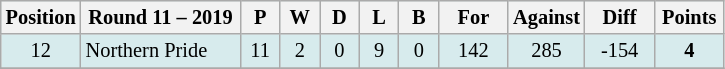<table class="wikitable" style="text-align:center; font-size:85%;">
<tr style="background: #d7ebed;">
<th width="40" abbr="Position">Position</th>
<th width="100">Round 11 – 2019</th>
<th width="20" abbr="Played">P</th>
<th width="20" abbr="Won">W</th>
<th width="20" abbr="Drawn">D</th>
<th width="20" abbr="Lost">L</th>
<th width="20" abbr="Bye">B</th>
<th width="40" abbr="Points for">For</th>
<th width="40" abbr="Points against">Against</th>
<th width="40" abbr="Points difference">Diff</th>
<th width="40" abbr="Points">Points</th>
</tr>
<tr style="background: #d7ebed;">
<td>12</td>
<td style="text-align:left;"> Northern Pride</td>
<td>11</td>
<td>2</td>
<td>0</td>
<td>9</td>
<td>0</td>
<td>142</td>
<td>285</td>
<td>-154</td>
<td><strong>4</strong></td>
</tr>
<tr>
</tr>
</table>
